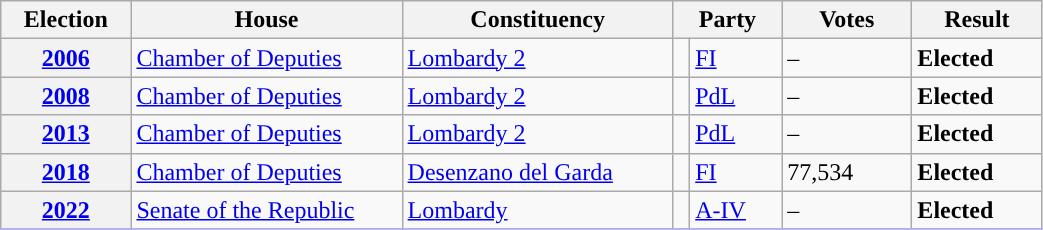<table class=wikitable style="width:55%; border:1px #AAAAFF solid">
<tr>
<th width=12%>Election</th>
<th width=25%>House</th>
<th width=25%>Constituency</th>
<th width=10% colspan="2">Party</th>
<th width=12%>Votes</th>
<th width=12%>Result</th>
</tr>
<tr>
<th><a href='#'>2006</a></th>
<td><a href='#'>Chamber of Deputies</a></td>
<td><a href='#'>Lombardy 2</a></td>
<td></td>
<td><a href='#'>FI</a></td>
<td>–</td>
<td> <strong>Elected</strong></td>
</tr>
<tr>
<th><a href='#'>2008</a></th>
<td><a href='#'>Chamber of Deputies</a></td>
<td><a href='#'>Lombardy 2</a></td>
<td></td>
<td><a href='#'>PdL</a></td>
<td>–</td>
<td> <strong>Elected</strong></td>
</tr>
<tr>
<th><a href='#'>2013</a></th>
<td><a href='#'>Chamber of Deputies</a></td>
<td><a href='#'>Lombardy 2</a></td>
<td></td>
<td><a href='#'>PdL</a></td>
<td>–</td>
<td> <strong>Elected</strong></td>
</tr>
<tr>
<th><a href='#'>2018</a></th>
<td><a href='#'>Chamber of Deputies</a></td>
<td><a href='#'>Desenzano del Garda</a></td>
<td></td>
<td><a href='#'>FI</a></td>
<td>77,534</td>
<td> <strong>Elected</strong></td>
</tr>
<tr>
<th><a href='#'>2022</a></th>
<td><a href='#'>Senate of the Republic</a></td>
<td><a href='#'>Lombardy</a></td>
<td></td>
<td><a href='#'>A-IV</a></td>
<td>–</td>
<td> <strong>Elected</strong></td>
</tr>
<tr>
</tr>
</table>
